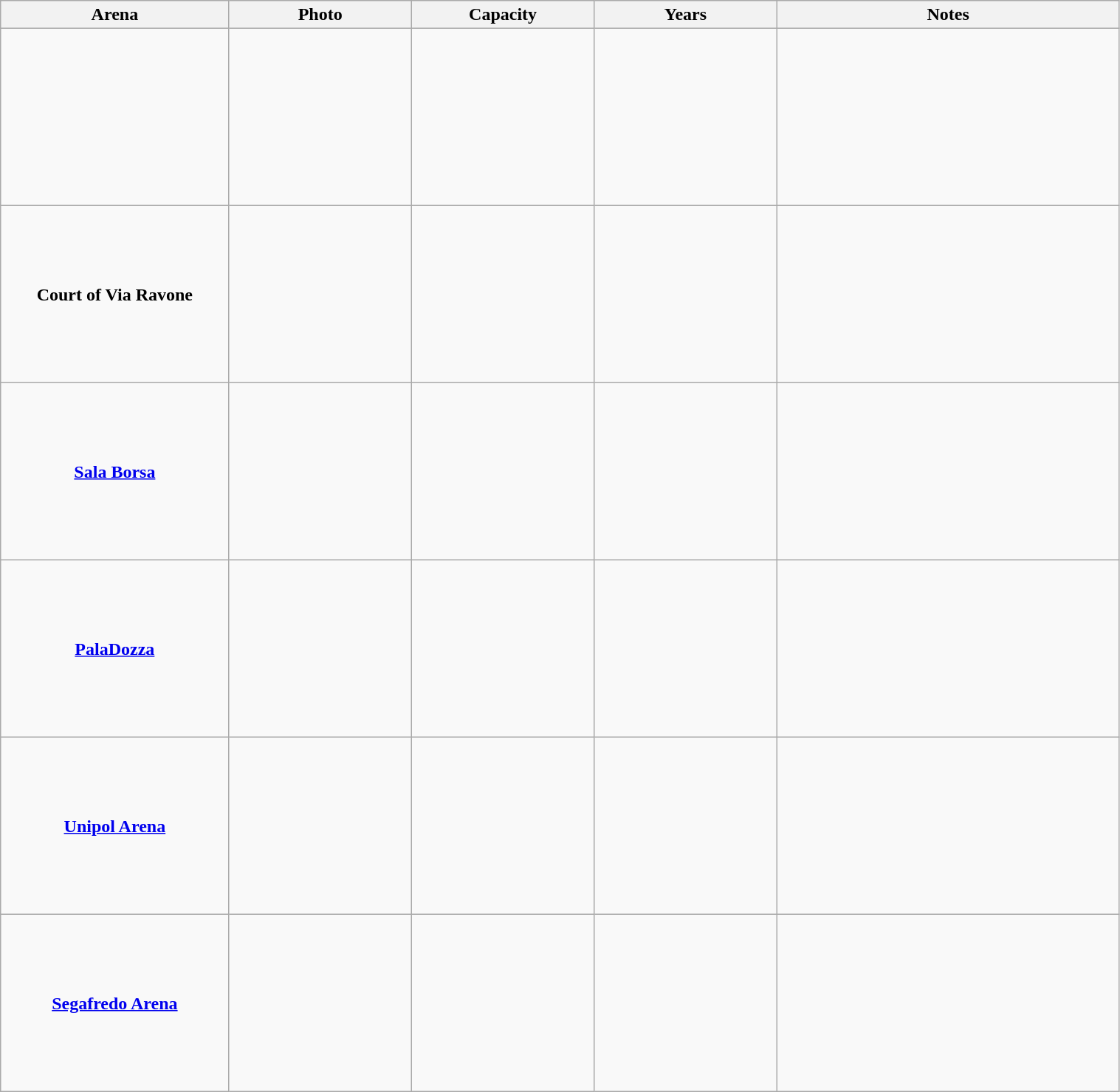<table class="wikitable" style="text-align:center; style="width=80%">
<tr>
<th width=10%>Arena</th>
<th width=8%>Photo</th>
<th width=8%>Capacity</th>
<th width=8%>Years</th>
<th width=15%>Notes</th>
</tr>
<tr style="height:10em;">
<td></td>
<td></td>
<td></td>
<td></td>
<td></td>
</tr>
<tr style="height:10em;">
<td><strong>Court of Via Ravone</strong></td>
<td></td>
<td></td>
<td></td>
<td></td>
</tr>
<tr style="height:10em;">
<td><strong><a href='#'>Sala Borsa</a></strong></td>
<td></td>
<td></td>
<td></td>
<td></td>
</tr>
<tr style="height:10em;">
<td><strong><a href='#'>PalaDozza</a></strong></td>
<td></td>
<td></td>
<td></td>
<td></td>
</tr>
<tr style="height:10em;">
<td><strong><a href='#'>Unipol Arena</a></strong></td>
<td></td>
<td></td>
<td></td>
<td></td>
</tr>
<tr style="height:10em;">
<td><strong><a href='#'>Segafredo Arena</a></strong></td>
<td></td>
<td></td>
<td></td>
<td></td>
</tr>
</table>
